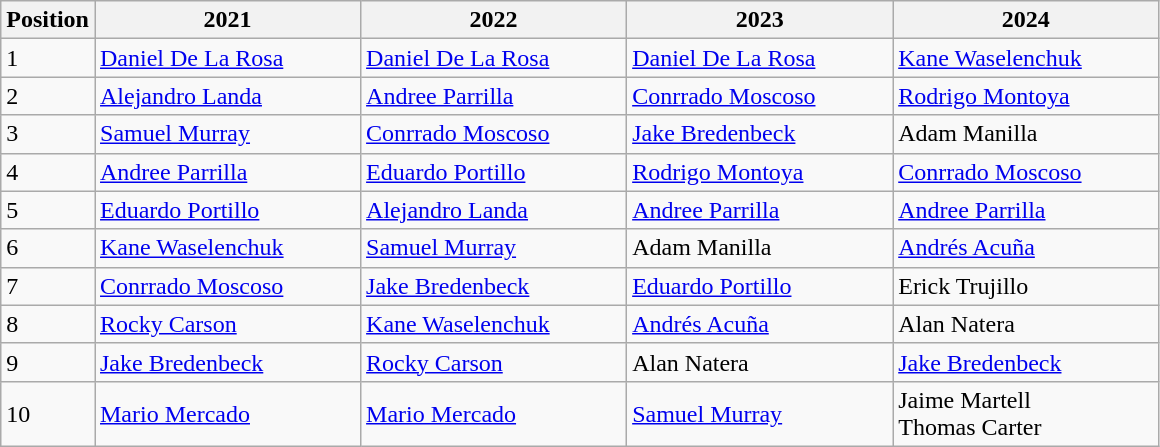<table class="wikitable" border="1">
<tr>
<th>Position</th>
<th width="170">2021</th>
<th width="170">2022</th>
<th width="170">2023</th>
<th width="170">2024</th>
</tr>
<tr>
<td>1</td>
<td> <a href='#'>Daniel De La Rosa</a></td>
<td> <a href='#'>Daniel De La Rosa</a></td>
<td> <a href='#'>Daniel De La Rosa</a></td>
<td> <a href='#'>Kane Waselenchuk</a></td>
</tr>
<tr>
<td>2</td>
<td> <a href='#'>Alejandro Landa</a></td>
<td> <a href='#'>Andree Parrilla</a></td>
<td> <a href='#'>Conrrado Moscoso</a></td>
<td> <a href='#'>Rodrigo Montoya</a></td>
</tr>
<tr>
<td>3</td>
<td> <a href='#'>Samuel Murray</a></td>
<td> <a href='#'>Conrrado Moscoso</a></td>
<td> <a href='#'>Jake Bredenbeck</a></td>
<td> Adam Manilla</td>
</tr>
<tr>
<td>4</td>
<td> <a href='#'>Andree Parrilla</a></td>
<td> <a href='#'>Eduardo Portillo</a></td>
<td> <a href='#'>Rodrigo Montoya</a></td>
<td> <a href='#'>Conrrado Moscoso</a></td>
</tr>
<tr>
<td>5</td>
<td> <a href='#'>Eduardo Portillo</a></td>
<td> <a href='#'>Alejandro Landa</a></td>
<td> <a href='#'>Andree Parrilla</a></td>
<td> <a href='#'>Andree Parrilla</a></td>
</tr>
<tr>
<td>6</td>
<td> <a href='#'>Kane Waselenchuk</a></td>
<td> <a href='#'>Samuel Murray</a></td>
<td> Adam Manilla</td>
<td> <a href='#'>Andrés Acuña</a></td>
</tr>
<tr>
<td>7</td>
<td> <a href='#'>Conrrado Moscoso</a></td>
<td> <a href='#'>Jake Bredenbeck</a></td>
<td> <a href='#'>Eduardo Portillo</a></td>
<td> Erick Trujillo</td>
</tr>
<tr>
<td>8</td>
<td> <a href='#'>Rocky Carson</a></td>
<td> <a href='#'>Kane Waselenchuk</a></td>
<td> <a href='#'>Andrés Acuña</a></td>
<td> Alan Natera</td>
</tr>
<tr>
<td>9</td>
<td> <a href='#'>Jake Bredenbeck</a></td>
<td> <a href='#'>Rocky Carson</a></td>
<td> Alan Natera</td>
<td> <a href='#'>Jake Bredenbeck</a></td>
</tr>
<tr>
<td>10</td>
<td> <a href='#'>Mario Mercado</a></td>
<td> <a href='#'>Mario Mercado</a></td>
<td> <a href='#'>Samuel Murray</a></td>
<td> Jaime Martell<br> Thomas Carter</td>
</tr>
</table>
